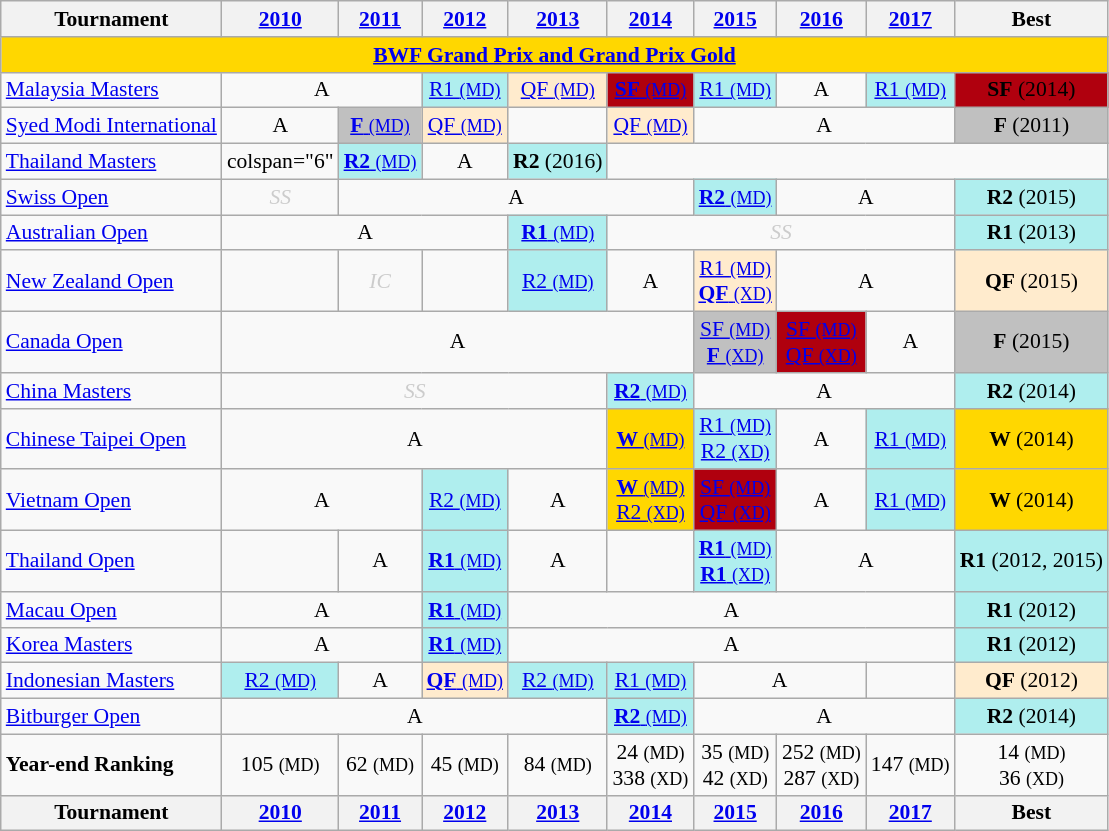<table class="wikitable" style="font-size: 90%; text-align:center">
<tr>
<th>Tournament</th>
<th><a href='#'>2010</a></th>
<th><a href='#'>2011</a></th>
<th><a href='#'>2012</a></th>
<th><a href='#'>2013</a></th>
<th><a href='#'>2014</a></th>
<th><a href='#'>2015</a></th>
<th><a href='#'>2016</a></th>
<th><a href='#'>2017</a></th>
<th>Best</th>
</tr>
<tr bgcolor=FFD700>
<td colspan="10" align=center><strong><a href='#'>BWF Grand Prix and Grand Prix Gold</a></strong></td>
</tr>
<tr>
<td align=left><a href='#'>Malaysia Masters</a></td>
<td colspan="2">A</td>
<td bgcolor=AFEEEE><a href='#'>R1 <small>(MD)</small></a></td>
<td bgcolor=FFEBCD><a href='#'>QF <small>(MD)</small></a></td>
<td bgcolor=Bronze><a href='#'><strong>SF</strong> <small>(MD)</small></a></td>
<td bgcolor=AFEEEE><a href='#'>R1 <small>(MD)</small></a></td>
<td>A</td>
<td bgcolor=AFEEEE><a href='#'>R1 <small>(MD)</small></a></td>
<td bgcolor=Bronze><strong>SF</strong> (2014)</td>
</tr>
<tr>
<td align=left><a href='#'>Syed Modi International</a></td>
<td>A</td>
<td bgcolor=Silver><a href='#'><strong>F</strong> <small>(MD)</small></a></td>
<td bgcolor=FFEBCD><a href='#'>QF <small>(MD)</small></a></td>
<td></td>
<td bgcolor=FFEBCD><a href='#'>QF <small>(MD)</small></a></td>
<td colspan="3">A</td>
<td bgcolor=Silver><strong>F</strong> (2011)</td>
</tr>
<tr>
<td align=left><a href='#'>Thailand Masters</a></td>
<td>colspan="6" </td>
<td bgcolor=AFEEEE><a href='#'><strong>R2</strong> <small>(MD)</small></a></td>
<td>A</td>
<td bgcolor=AFEEEE><strong>R2</strong> (2016)</td>
</tr>
<tr>
<td align=left><a href='#'>Swiss Open</a></td>
<td style=color:#ccc><em>SS</em></td>
<td colspan="4">A</td>
<td bgcolor=AFEEEE><a href='#'><strong>R2</strong> <small>(MD)</small></a></td>
<td colspan="2">A</td>
<td bgcolor=AFEEEE><strong>R2</strong> (2015)</td>
</tr>
<tr>
<td align=left><a href='#'>Australian Open</a></td>
<td colspan="3">A</td>
<td bgcolor=AFEEEE><a href='#'><strong>R1</strong> <small>(MD)</small></a></td>
<td colspan="4" style=color:#ccc><em>SS</em></td>
<td bgcolor=AFEEEE><strong>R1</strong> (2013)</td>
</tr>
<tr>
<td align=left><a href='#'>New Zealand Open</a></td>
<td></td>
<td style=color:#ccc><em>IC</em></td>
<td></td>
<td bgcolor=AFEEEE><a href='#'>R2 <small>(MD)</small></a></td>
<td>A</td>
<td bgcolor=FFEBCD><a href='#'>R1 <small>(MD)</small></a><br> <a href='#'><strong>QF</strong> <small>(XD)</small></a></td>
<td colspan="2">A</td>
<td bgcolor=FFEBCD><strong>QF</strong> (2015)</td>
</tr>
<tr>
<td align=left><a href='#'>Canada Open</a></td>
<td colspan="5">A</td>
<td bgcolor=Silver><a href='#'>SF <small>(MD)</small></a> <br> <a href='#'><strong>F</strong> <small>(XD)</small></a></td>
<td bgcolor=bronze><a href='#'>SF <small>(MD)</small></a> <br> <a href='#'>QF <small>(XD)</small></a></td>
<td>A</td>
<td bgcolor=Silver><strong>F</strong> (2015)</td>
</tr>
<tr>
<td align=left><a href='#'>China Masters</a></td>
<td colspan="4" style=color:#ccc><em>SS</em></td>
<td bgcolor=AFEEEE><a href='#'><strong>R2</strong> <small>(MD)</small></a></td>
<td colspan="3">A</td>
<td bgcolor=AFEEEE><strong>R2</strong> (2014)</td>
</tr>
<tr>
<td align=left><a href='#'>Chinese Taipei Open</a></td>
<td colspan="4">A</td>
<td bgcolor=Gold><a href='#'><strong>W</strong> <small>(MD)</small></a></td>
<td bgcolor=AFEEEE><a href='#'>R1 <small>(MD)</small></a> <br> <a href='#'>R2 <small>(XD)</small></a></td>
<td>A</td>
<td bgcolor=AFEEEE><a href='#'>R1 <small>(MD)</small></a></td>
<td bgcolor=Gold><strong>W</strong> (2014)</td>
</tr>
<tr>
<td align=left><a href='#'>Vietnam Open</a></td>
<td colspan="2">A</td>
<td bgcolor=AFEEEE><a href='#'>R2 <small>(MD)</small></a></td>
<td>A</td>
<td bgcolor=Gold><a href='#'><strong>W</strong> <small>(MD)</small></a> <br> <a href='#'>R2 <small>(XD)</small></a></td>
<td bgcolor=bronze><a href='#'>SF <small>(MD)</small></a> <br> <a href='#'>QF <small>(XD)</small></a></td>
<td>A</td>
<td bgcolor=AFEEEE><a href='#'>R1 <small>(MD)</small></a></td>
<td bgcolor=Gold><strong>W</strong> (2014)</td>
</tr>
<tr>
<td align=left><a href='#'>Thailand Open</a></td>
<td></td>
<td>A</td>
<td bgcolor=AFEEEE><a href='#'><strong>R1</strong> <small>(MD)</small></a></td>
<td>A</td>
<td></td>
<td bgcolor=AFEEEE><a href='#'><strong>R1</strong> <small>(MD)</small></a> <br> <a href='#'><strong>R1</strong> <small>(XD)</small></a></td>
<td colspan="2">A</td>
<td bgcolor=AFEEEE><strong>R1</strong> (2012, 2015)</td>
</tr>
<tr>
<td align=left><a href='#'>Macau Open</a></td>
<td colspan="2">A</td>
<td bgcolor=AFEEEE><a href='#'><strong>R1</strong> <small>(MD)</small></a></td>
<td colspan="5">A</td>
<td bgcolor=AFEEEE><strong>R1</strong> (2012)</td>
</tr>
<tr>
<td align=left><a href='#'>Korea Masters</a></td>
<td colspan="2">A</td>
<td bgcolor=AFEEEE><a href='#'><strong>R1</strong> <small>(MD)</small></a></td>
<td colspan="5">A</td>
<td bgcolor=AFEEEE><strong>R1</strong> (2012)</td>
</tr>
<tr>
<td align=left><a href='#'>Indonesian Masters</a></td>
<td bgcolor=AFEEEE><a href='#'>R2 <small>(MD)</small></a></td>
<td>A</td>
<td bgcolor=FFEBCD><a href='#'><strong>QF</strong> <small>(MD)</small></a></td>
<td bgcolor=AFEEEE><a href='#'>R2 <small>(MD)</small></a></td>
<td bgcolor=AFEEEE><a href='#'>R1 <small>(MD)</small></a></td>
<td colspan="2">A</td>
<td></td>
<td bgcolor=FFEBCD><strong>QF</strong> (2012)</td>
</tr>
<tr>
<td align=left><a href='#'>Bitburger Open</a></td>
<td colspan="4">A</td>
<td bgcolor=AFEEEE><a href='#'><strong>R2</strong> <small>(MD)</small></a></td>
<td colspan="3">A</td>
<td bgcolor=AFEEEE><strong>R2</strong> (2014)</td>
</tr>
<tr>
<td align=left><strong>Year-end Ranking</strong></td>
<td align=center>105 <small>(MD)</small></td>
<td align=center>62 <small>(MD)</small></td>
<td align=center>45 <small>(MD)</small></td>
<td align=center>84 <small>(MD)</small></td>
<td align=center>24 <small>(MD)</small> <br> 338 <small>(XD)</small></td>
<td align=center>35 <small>(MD)</small> <br> 42 <small>(XD)</small></td>
<td align=center>252 <small>(MD)</small> <br> 287 <small>(XD)</small></td>
<td align=center>147 <small>(MD)</small></td>
<td align=center>14 <small>(MD)</small> <br> 36 <small>(XD)</small></td>
</tr>
<tr>
<th>Tournament</th>
<th><a href='#'>2010</a></th>
<th><a href='#'>2011</a></th>
<th><a href='#'>2012</a></th>
<th><a href='#'>2013</a></th>
<th><a href='#'>2014</a></th>
<th><a href='#'>2015</a></th>
<th><a href='#'>2016</a></th>
<th><a href='#'>2017</a></th>
<th>Best</th>
</tr>
</table>
